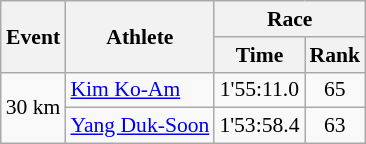<table class="wikitable" border="1" style="font-size:90%">
<tr>
<th rowspan=2>Event</th>
<th rowspan=2>Athlete</th>
<th colspan=2>Race</th>
</tr>
<tr>
<th>Time</th>
<th>Rank</th>
</tr>
<tr>
<td rowspan=2>30 km</td>
<td><a href='#'>Kim Ko-Am</a></td>
<td align=center>1'55:11.0</td>
<td align=center>65</td>
</tr>
<tr>
<td><a href='#'>Yang Duk-Soon</a></td>
<td align=center>1'53:58.4</td>
<td align=center>63</td>
</tr>
</table>
